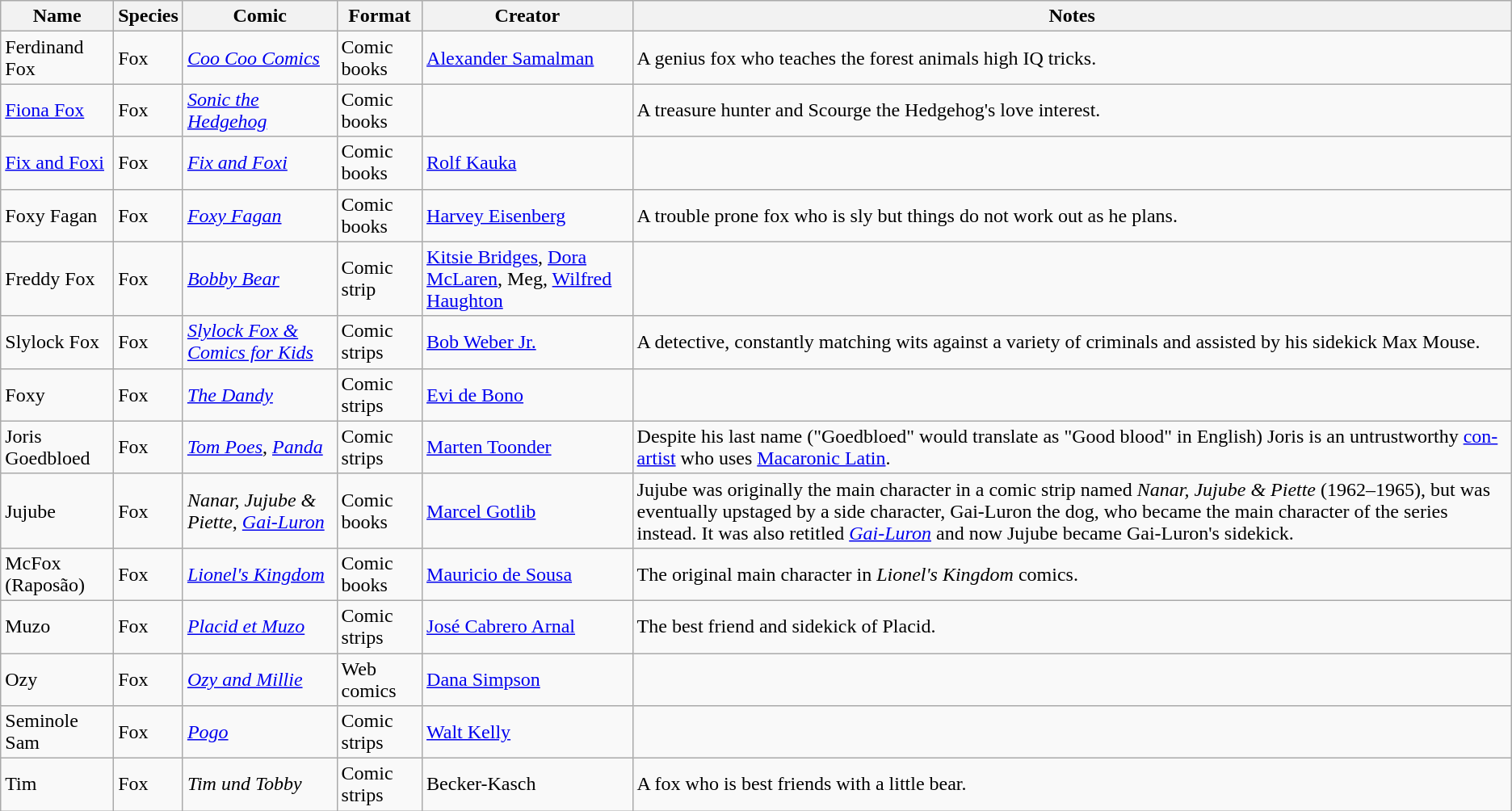<table class="wikitable sortable">
<tr>
<th>Name</th>
<th>Species</th>
<th>Comic</th>
<th>Format</th>
<th>Creator</th>
<th>Notes</th>
</tr>
<tr>
<td>Ferdinand Fox</td>
<td>Fox</td>
<td><em><a href='#'>Coo Coo Comics</a></em></td>
<td>Comic books</td>
<td><a href='#'>Alexander Samalman</a></td>
<td>A genius fox who teaches the forest animals high IQ tricks.</td>
</tr>
<tr>
<td><a href='#'>Fiona Fox</a></td>
<td>Fox</td>
<td><em><a href='#'>Sonic the Hedgehog</a></em></td>
<td>Comic books</td>
<td></td>
<td>A treasure hunter and Scourge the Hedgehog's love interest.</td>
</tr>
<tr>
<td><a href='#'>Fix and Foxi</a></td>
<td>Fox</td>
<td><em><a href='#'>Fix and Foxi</a></em></td>
<td>Comic books</td>
<td><a href='#'>Rolf Kauka</a></td>
<td></td>
</tr>
<tr>
<td>Foxy Fagan</td>
<td>Fox</td>
<td><em><a href='#'>Foxy Fagan</a></em></td>
<td>Comic books</td>
<td><a href='#'>Harvey Eisenberg</a></td>
<td>A trouble prone fox who is sly but things do not work out as he plans.</td>
</tr>
<tr>
<td>Freddy Fox</td>
<td>Fox</td>
<td><em><a href='#'>Bobby Bear</a></em></td>
<td>Comic strip</td>
<td><a href='#'>Kitsie Bridges</a>, <a href='#'>Dora McLaren</a>, Meg, <a href='#'>Wilfred Haughton</a></td>
<td></td>
</tr>
<tr>
<td>Slylock Fox</td>
<td>Fox</td>
<td><em><a href='#'>Slylock Fox & Comics for Kids</a></em></td>
<td>Comic strips</td>
<td><a href='#'>Bob Weber Jr.</a></td>
<td>A detective, constantly matching wits against a variety of criminals and assisted by his sidekick Max Mouse.</td>
</tr>
<tr>
<td>Foxy</td>
<td>Fox</td>
<td><em><a href='#'>The Dandy</a></em></td>
<td>Comic strips</td>
<td><a href='#'>Evi de Bono</a></td>
<td></td>
</tr>
<tr>
<td>Joris Goedbloed</td>
<td>Fox</td>
<td><em><a href='#'>Tom Poes</a></em>, <em><a href='#'>Panda</a></em></td>
<td>Comic strips</td>
<td><a href='#'>Marten Toonder</a></td>
<td>Despite his last name ("Goedbloed" would translate as "Good blood" in English) Joris is an untrustworthy <a href='#'>con-artist</a> who uses <a href='#'>Macaronic Latin</a>.</td>
</tr>
<tr>
<td>Jujube</td>
<td>Fox</td>
<td><em>Nanar, Jujube & Piette</em>, <em><a href='#'>Gai-Luron</a></em></td>
<td>Comic books</td>
<td><a href='#'>Marcel Gotlib</a></td>
<td>Jujube was originally the main character in a comic strip named <em>Nanar, Jujube & Piette</em> (1962–1965), but was eventually upstaged by a side character, Gai-Luron the dog, who became the main character of the series instead. It was also retitled <em><a href='#'>Gai-Luron</a></em> and now Jujube became Gai-Luron's sidekick.</td>
</tr>
<tr>
<td>McFox (Raposão)</td>
<td>Fox</td>
<td><em><a href='#'>Lionel's Kingdom</a></em></td>
<td>Comic books</td>
<td><a href='#'>Mauricio de Sousa</a></td>
<td>The original main character in <em>Lionel's Kingdom</em> comics.</td>
</tr>
<tr>
<td>Muzo</td>
<td>Fox</td>
<td><em><a href='#'>Placid et Muzo</a></em> </td>
<td>Comic strips</td>
<td><a href='#'>José Cabrero Arnal</a></td>
<td>The best friend and sidekick of Placid.</td>
</tr>
<tr>
<td>Ozy</td>
<td>Fox</td>
<td><em><a href='#'>Ozy and Millie</a></em></td>
<td>Web comics</td>
<td><a href='#'>Dana Simpson</a></td>
<td></td>
</tr>
<tr>
<td>Seminole Sam</td>
<td>Fox</td>
<td><em><a href='#'>Pogo</a></em></td>
<td>Comic strips</td>
<td><a href='#'>Walt Kelly</a></td>
<td></td>
</tr>
<tr>
<td>Tim</td>
<td>Fox</td>
<td><em>Tim und Tobby</em></td>
<td>Comic strips</td>
<td>Becker-Kasch</td>
<td>A fox who is best friends with a little bear.</td>
</tr>
</table>
